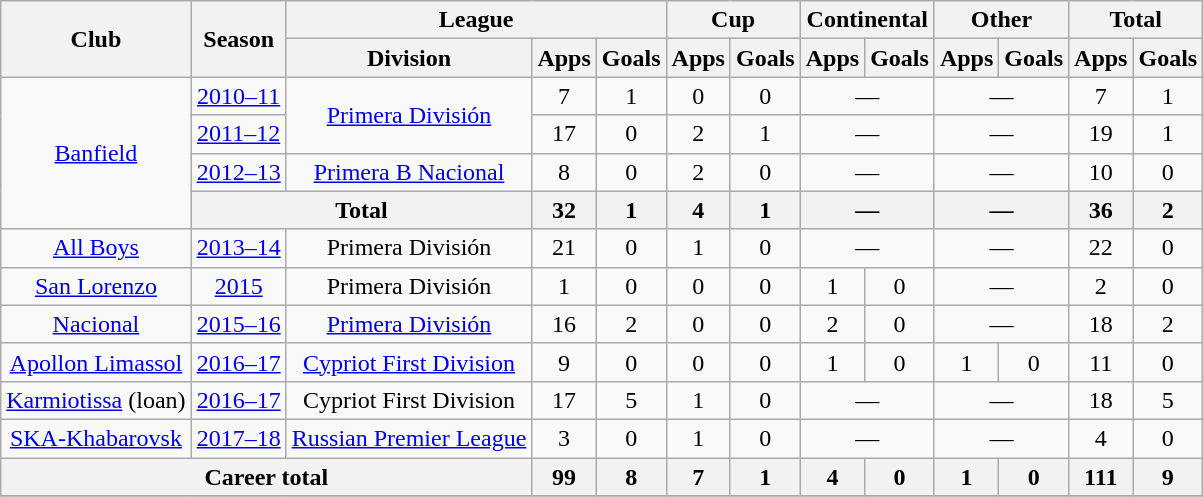<table class="wikitable" style="text-align: center;">
<tr>
<th rowspan=2>Club</th>
<th rowspan=2>Season</th>
<th colspan=3>League</th>
<th colspan=2>Cup</th>
<th colspan=2>Continental</th>
<th colspan=2>Other</th>
<th colspan=2>Total</th>
</tr>
<tr>
<th>Division</th>
<th>Apps</th>
<th>Goals</th>
<th>Apps</th>
<th>Goals</th>
<th>Apps</th>
<th>Goals</th>
<th>Apps</th>
<th>Goals</th>
<th>Apps</th>
<th>Goals</th>
</tr>
<tr>
<td rowspan=4><a href='#'>Banfield</a></td>
<td><a href='#'>2010–11</a></td>
<td rowspan=2><a href='#'>Primera División</a></td>
<td>7</td>
<td>1</td>
<td>0</td>
<td>0</td>
<td colspan=2>—</td>
<td colspan=2>—</td>
<td>7</td>
<td>1</td>
</tr>
<tr>
<td><a href='#'>2011–12</a></td>
<td>17</td>
<td>0</td>
<td>2</td>
<td>1</td>
<td colspan=2>—</td>
<td colspan=2>—</td>
<td>19</td>
<td>1</td>
</tr>
<tr>
<td><a href='#'>2012–13</a></td>
<td><a href='#'>Primera B Nacional</a></td>
<td>8</td>
<td>0</td>
<td>2</td>
<td>0</td>
<td colspan=2>—</td>
<td colspan=2>—</td>
<td>10</td>
<td>0</td>
</tr>
<tr>
<th colspan=2>Total</th>
<th>32</th>
<th>1</th>
<th>4</th>
<th>1</th>
<th colspan=2>—</th>
<th colspan=2>—</th>
<th>36</th>
<th>2</th>
</tr>
<tr>
<td><a href='#'>All Boys</a></td>
<td><a href='#'>2013–14</a></td>
<td>Primera División</td>
<td>21</td>
<td>0</td>
<td>1</td>
<td>0</td>
<td colspan=2>—</td>
<td colspan=2>—</td>
<td>22</td>
<td>0</td>
</tr>
<tr>
<td><a href='#'>San Lorenzo</a></td>
<td><a href='#'>2015</a></td>
<td>Primera División</td>
<td>1</td>
<td>0</td>
<td>0</td>
<td>0</td>
<td>1</td>
<td>0</td>
<td colspan=2>—</td>
<td>2</td>
<td>0</td>
</tr>
<tr>
<td><a href='#'>Nacional</a></td>
<td><a href='#'>2015–16</a></td>
<td><a href='#'>Primera División</a></td>
<td>16</td>
<td>2</td>
<td>0</td>
<td>0</td>
<td>2</td>
<td>0</td>
<td colspan=2>—</td>
<td>18</td>
<td>2</td>
</tr>
<tr>
<td><a href='#'>Apollon Limassol</a></td>
<td><a href='#'>2016–17</a></td>
<td><a href='#'>Cypriot First Division</a></td>
<td>9</td>
<td>0</td>
<td>0</td>
<td>0</td>
<td>1</td>
<td>0</td>
<td>1</td>
<td>0</td>
<td>11</td>
<td>0</td>
</tr>
<tr>
<td><a href='#'>Karmiotissa</a> (loan)</td>
<td><a href='#'>2016–17</a></td>
<td>Cypriot First Division</td>
<td>17</td>
<td>5</td>
<td>1</td>
<td>0</td>
<td colspan=2>—</td>
<td colspan=2>—</td>
<td>18</td>
<td>5</td>
</tr>
<tr>
<td><a href='#'>SKA-Khabarovsk</a></td>
<td><a href='#'>2017–18</a></td>
<td><a href='#'>Russian Premier League</a></td>
<td>3</td>
<td>0</td>
<td>1</td>
<td>0</td>
<td colspan=2>—</td>
<td colspan=2>—</td>
<td>4</td>
<td>0</td>
</tr>
<tr>
<th colspan=3>Career total</th>
<th>99</th>
<th>8</th>
<th>7</th>
<th>1</th>
<th>4</th>
<th>0</th>
<th>1</th>
<th>0</th>
<th>111</th>
<th>9</th>
</tr>
<tr>
</tr>
</table>
